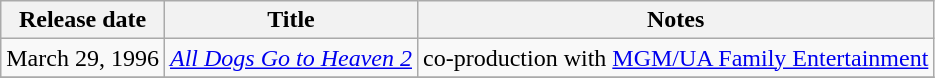<table class="wikitable sortable">
<tr>
<th>Release date</th>
<th>Title</th>
<th>Notes</th>
</tr>
<tr>
<td align="right">March 29, 1996</td>
<td><em><a href='#'>All Dogs Go to Heaven 2</a></em></td>
<td>co-production with <a href='#'>MGM/UA Family Entertainment</a></td>
</tr>
<tr>
</tr>
</table>
